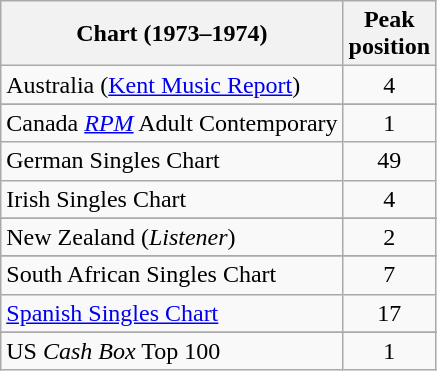<table class="wikitable sortable">
<tr>
<th style="text-align:center;">Chart (1973–1974)</th>
<th style="text-align:center;">Peak<br>position</th>
</tr>
<tr>
<td align="left">Australia (<a href='#'>Kent Music Report</a>)</td>
<td style="text-align:center;">4</td>
</tr>
<tr>
</tr>
<tr>
<td>Canada <em><a href='#'>RPM</a></em> Adult Contemporary</td>
<td style="text-align:center;">1</td>
</tr>
<tr>
<td align="left">German Singles Chart</td>
<td style="text-align:center;">49</td>
</tr>
<tr>
<td align="left">Irish Singles Chart</td>
<td style="text-align:center;">4</td>
</tr>
<tr>
</tr>
<tr>
<td align="left">New Zealand (<em>Listener</em>)</td>
<td style="text-align:center;">2</td>
</tr>
<tr>
</tr>
<tr>
<td>South African Singles Chart</td>
<td style="text-align:center;">7</td>
</tr>
<tr>
<td><a href='#'>Spanish Singles Chart</a></td>
<td style="text-align:center;">17</td>
</tr>
<tr>
</tr>
<tr>
</tr>
<tr>
</tr>
<tr>
<td align="left">US <em>Cash Box</em> Top 100</td>
<td style="text-align:center;">1</td>
</tr>
</table>
